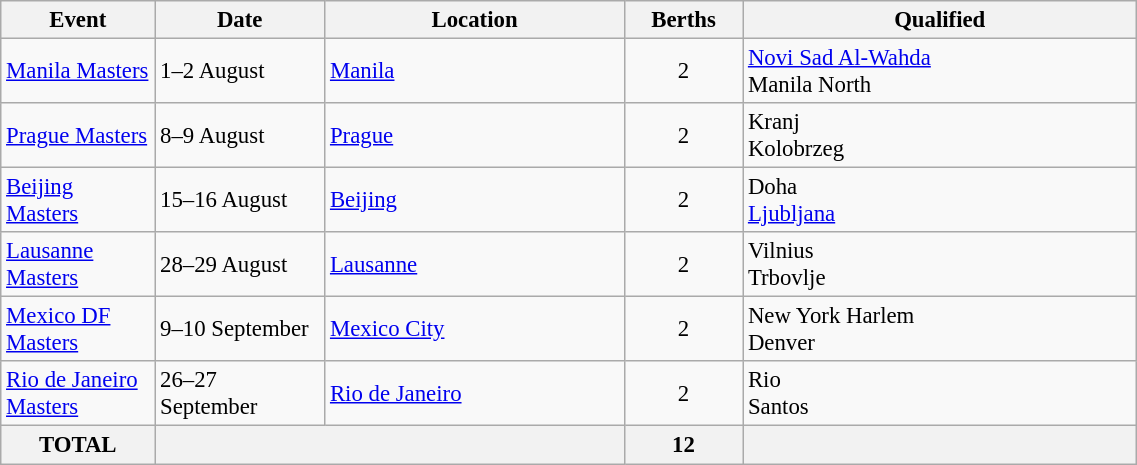<table class="wikitable" style="font-size:95%;" width=60%>
<tr>
<th width=30>Event</th>
<th width=25>Date</th>
<th width=120>Location</th>
<th width=25>Berths</th>
<th width=160>Qualified</th>
</tr>
<tr>
<td><a href='#'>Manila Masters</a></td>
<td>1–2 August</td>
<td> <a href='#'>Manila</a></td>
<td align=center>2</td>
<td> <a href='#'>Novi Sad Al-Wahda</a> <br> Manila North</td>
</tr>
<tr>
<td><a href='#'>Prague Masters</a></td>
<td>8–9 August</td>
<td> <a href='#'>Prague</a></td>
<td align=center>2</td>
<td> Kranj <br> Kolobrzeg</td>
</tr>
<tr>
<td><a href='#'>Beijing Masters</a></td>
<td>15–16 August</td>
<td> <a href='#'>Beijing</a></td>
<td align=center>2</td>
<td> Doha<br> <a href='#'>Ljubljana</a></td>
</tr>
<tr>
<td><a href='#'>Lausanne Masters</a></td>
<td>28–29 August</td>
<td> <a href='#'>Lausanne</a></td>
<td align=center>2</td>
<td> Vilnius<br> Trbovlje</td>
</tr>
<tr>
<td><a href='#'>Mexico DF Masters</a></td>
<td>9–10 September</td>
<td> <a href='#'>Mexico City</a></td>
<td align=center>2</td>
<td> New York Harlem<br> Denver</td>
</tr>
<tr>
<td><a href='#'>Rio de Janeiro Masters</a></td>
<td>26–27 September</td>
<td> <a href='#'>Rio de Janeiro</a></td>
<td align=center>2</td>
<td> Rio <br> Santos</td>
</tr>
<tr>
<th>TOTAL</th>
<th colspan="2"></th>
<th>12</th>
<th></th>
</tr>
</table>
